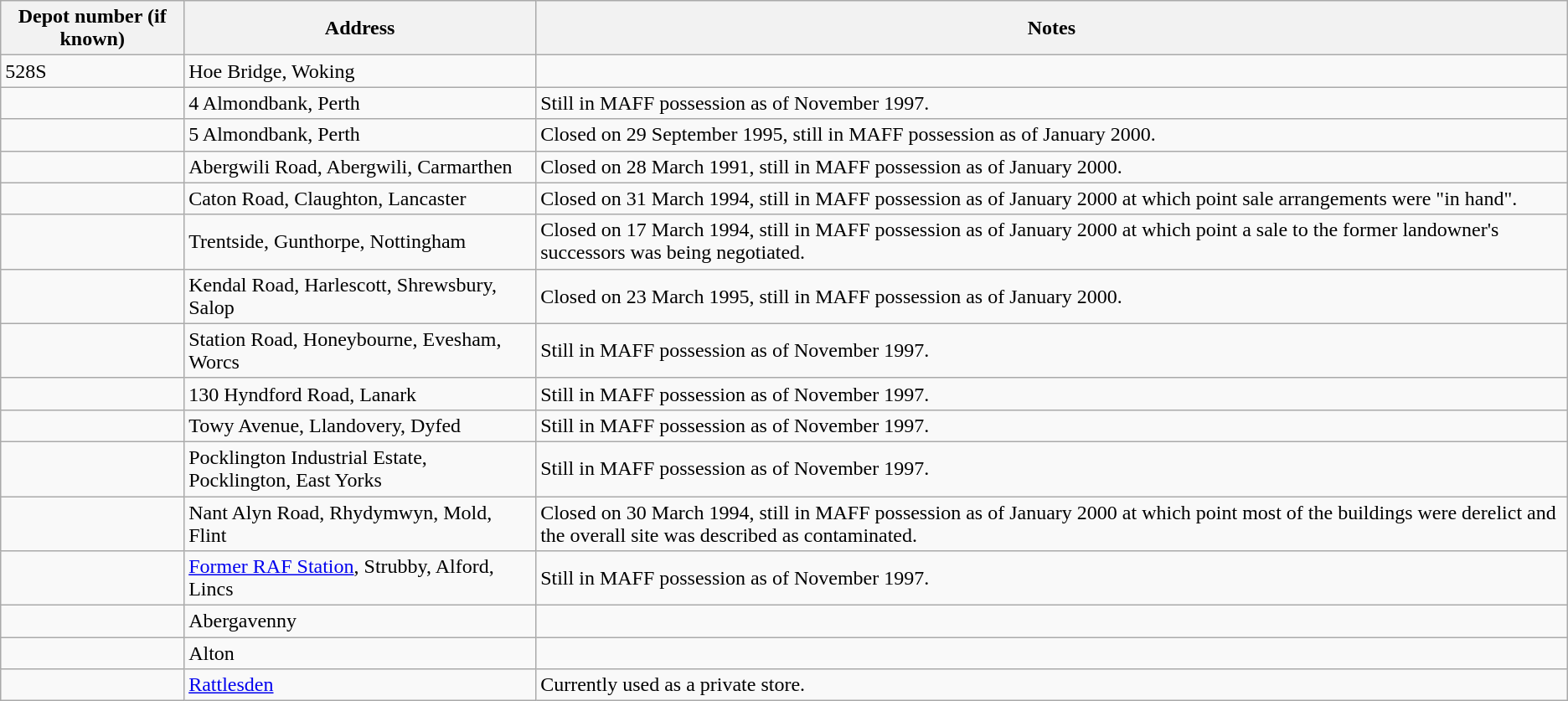<table class="wikitable sortable">
<tr>
<th>Depot number (if known)</th>
<th>Address</th>
<th>Notes</th>
</tr>
<tr>
<td>528S</td>
<td>Hoe Bridge, Woking</td>
<td></td>
</tr>
<tr>
<td></td>
<td>4 Almondbank, Perth</td>
<td>Still in MAFF possession as of November 1997.</td>
</tr>
<tr>
<td></td>
<td>5 Almondbank, Perth</td>
<td>Closed on 29 September 1995, still in MAFF possession as of January 2000.</td>
</tr>
<tr>
<td></td>
<td>Abergwili Road, Abergwili, Carmarthen</td>
<td>Closed on 28 March 1991, still in MAFF possession as of January 2000.</td>
</tr>
<tr>
<td></td>
<td>Caton Road, Claughton, Lancaster</td>
<td>Closed on 31 March 1994, still in MAFF possession as of January 2000 at which point sale arrangements were "in hand".</td>
</tr>
<tr>
<td></td>
<td>Trentside, Gunthorpe, Nottingham</td>
<td>Closed on 17 March 1994, still in MAFF possession as of January 2000 at which point a sale to the former landowner's successors was being negotiated.</td>
</tr>
<tr>
<td></td>
<td>Kendal Road, Harlescott, Shrewsbury, Salop</td>
<td>Closed on 23 March 1995, still in MAFF possession as of January 2000.</td>
</tr>
<tr>
<td></td>
<td>Station Road, Honeybourne, Evesham, Worcs</td>
<td>Still in MAFF possession as of November 1997.</td>
</tr>
<tr>
<td></td>
<td>130 Hyndford Road, Lanark</td>
<td>Still in MAFF possession as of November 1997.</td>
</tr>
<tr>
<td></td>
<td>Towy Avenue, Llandovery, Dyfed</td>
<td>Still in MAFF possession as of November 1997.</td>
</tr>
<tr>
<td></td>
<td>Pocklington Industrial Estate, Pocklington, East Yorks</td>
<td>Still in MAFF possession as of November 1997.</td>
</tr>
<tr>
<td></td>
<td>Nant Alyn Road, Rhydymwyn, Mold, Flint</td>
<td>Closed on 30 March 1994, still in MAFF possession as of January 2000 at which point most of the buildings were derelict and the overall site was described as contaminated.</td>
</tr>
<tr>
<td></td>
<td><a href='#'>Former RAF Station</a>, Strubby, Alford, Lincs</td>
<td>Still in MAFF possession as of November 1997.</td>
</tr>
<tr>
<td></td>
<td>Abergavenny</td>
<td></td>
</tr>
<tr>
<td></td>
<td>Alton</td>
<td></td>
</tr>
<tr>
<td></td>
<td><a href='#'>Rattlesden</a></td>
<td>Currently used as a private store.</td>
</tr>
</table>
